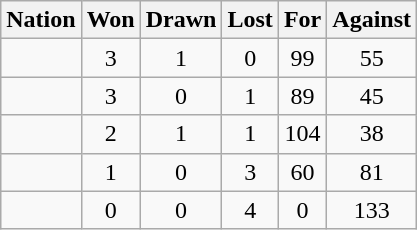<table class="wikitable" style="text-align: center;">
<tr>
<th>Nation</th>
<th>Won</th>
<th>Drawn</th>
<th>Lost</th>
<th>For</th>
<th>Against</th>
</tr>
<tr>
<td align="left"></td>
<td>3</td>
<td>1</td>
<td>0</td>
<td>99</td>
<td>55</td>
</tr>
<tr>
<td align="left"></td>
<td>3</td>
<td>0</td>
<td>1</td>
<td>89</td>
<td>45</td>
</tr>
<tr>
<td align="left"></td>
<td>2</td>
<td>1</td>
<td>1</td>
<td>104</td>
<td>38</td>
</tr>
<tr>
<td align="left"></td>
<td>1</td>
<td>0</td>
<td>3</td>
<td>60</td>
<td>81</td>
</tr>
<tr>
<td align="left"></td>
<td>0</td>
<td>0</td>
<td>4</td>
<td>0</td>
<td>133</td>
</tr>
</table>
